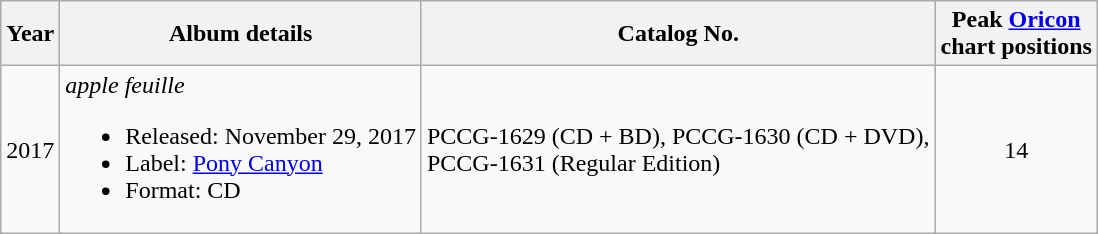<table class="wikitable">
<tr>
<th>Year</th>
<th>Album details</th>
<th>Catalog No.</th>
<th>Peak <a href='#'>Oricon</a><br> chart positions</th>
</tr>
<tr>
<td>2017</td>
<td align="left"><em>apple feuille</em><br><ul><li>Released: November 29, 2017</li><li>Label: <a href='#'>Pony Canyon</a></li><li>Format: CD</li></ul></td>
<td>PCCG-1629 (CD + BD), PCCG-1630 (CD + DVD),<br>PCCG-1631 (Regular Edition)</td>
<td align="center">14</td>
</tr>
</table>
